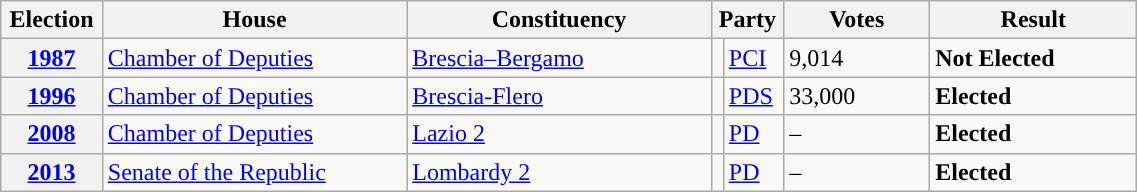<table class=wikitable style="width:60%; border:1px #AAAAFF solid">
<tr>
<th width=8%>Election</th>
<th width=25%>House</th>
<th width=25%>Constituency</th>
<th width=5% colspan="2">Party</th>
<th width=12%>Votes</th>
<th width=17%>Result</th>
</tr>
<tr>
<th><a href='#'>1987</a></th>
<td><a href='#'>Chamber of Deputies</a></td>
<td><a href='#'>Brescia–Bergamo</a></td>
<td></td>
<td><a href='#'>PCI</a></td>
<td>9,014</td>
<td> <strong>Not Elected</strong></td>
</tr>
<tr>
<th><a href='#'>1996</a></th>
<td><a href='#'>Chamber of Deputies</a></td>
<td><a href='#'>Brescia-Flero</a></td>
<td></td>
<td><a href='#'>PDS</a></td>
<td>33,000</td>
<td> <strong>Elected</strong></td>
</tr>
<tr>
<th><a href='#'>2008</a></th>
<td><a href='#'>Chamber of Deputies</a></td>
<td><a href='#'>Lazio 2</a></td>
<td></td>
<td><a href='#'>PD</a></td>
<td>–</td>
<td> <strong>Elected</strong></td>
</tr>
<tr>
<th><a href='#'>2013</a></th>
<td><a href='#'>Senate of the Republic</a></td>
<td><a href='#'>Lombardy 2</a></td>
<td></td>
<td><a href='#'>PD</a></td>
<td>–</td>
<td> <strong>Elected</strong></td>
</tr>
</table>
